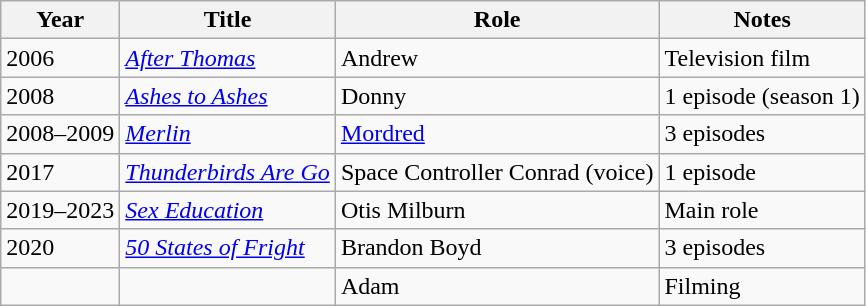<table class="wikitable sortable">
<tr>
<th>Year</th>
<th>Title</th>
<th>Role</th>
<th class="unsortable">Notes</th>
</tr>
<tr>
<td>2006</td>
<td><em><a href='#'>After Thomas</a></em></td>
<td>Andrew</td>
<td>Television film</td>
</tr>
<tr>
<td>2008</td>
<td><em><a href='#'>Ashes to Ashes</a></em></td>
<td>Donny</td>
<td>1 episode (season 1)</td>
</tr>
<tr>
<td>2008–2009</td>
<td><em><a href='#'>Merlin</a></em></td>
<td><a href='#'>Mordred</a></td>
<td>3 episodes</td>
</tr>
<tr>
<td>2017</td>
<td><em><a href='#'>Thunderbirds Are Go</a></em></td>
<td>Space Controller Conrad (voice)</td>
<td>1 episode</td>
</tr>
<tr>
<td>2019–2023</td>
<td><em><a href='#'>Sex Education</a></em></td>
<td>Otis Milburn</td>
<td>Main role</td>
</tr>
<tr>
<td>2020</td>
<td data-sort-value="Fifty States of Fright"><em><a href='#'>50 States of Fright</a></em></td>
<td>Brandon Boyd</td>
<td>3 episodes</td>
</tr>
<tr>
<td></td>
<td></td>
<td>Adam</td>
<td>Filming</td>
</tr>
</table>
